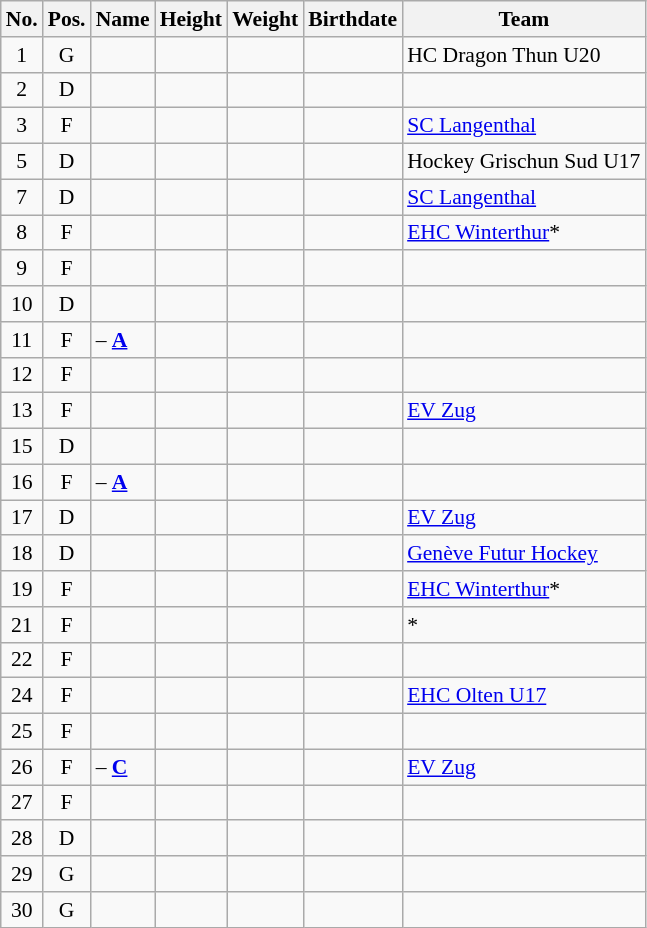<table class="wikitable sortable" width="" style="font-size: 90%; text-align: center;">
<tr>
<th>No.</th>
<th>Pos.</th>
<th>Name</th>
<th>Height</th>
<th>Weight</th>
<th>Birthdate</th>
<th>Team</th>
</tr>
<tr>
<td>1</td>
<td>G</td>
<td align=left></td>
<td></td>
<td></td>
<td align=right></td>
<td align=left> HC Dragon Thun U20</td>
</tr>
<tr>
<td>2</td>
<td>D</td>
<td align=left></td>
<td></td>
<td></td>
<td align=right></td>
<td align=left> </td>
</tr>
<tr>
<td>3</td>
<td>F</td>
<td align=left></td>
<td></td>
<td></td>
<td align=right></td>
<td align=left> <a href='#'>SC Langenthal</a></td>
</tr>
<tr>
<td>5</td>
<td>D</td>
<td align=left></td>
<td></td>
<td></td>
<td align=right></td>
<td align=left> Hockey Grischun Sud U17</td>
</tr>
<tr>
<td>7</td>
<td>D</td>
<td align=left></td>
<td></td>
<td></td>
<td align=right></td>
<td align=left> <a href='#'>SC Langenthal</a></td>
</tr>
<tr>
<td>8</td>
<td>F</td>
<td align=left></td>
<td></td>
<td></td>
<td align=right></td>
<td align=left> <a href='#'>EHC Winterthur</a>*</td>
</tr>
<tr>
<td>9</td>
<td>F</td>
<td align=left></td>
<td></td>
<td></td>
<td align=right></td>
<td align=left> </td>
</tr>
<tr>
<td>10</td>
<td>D</td>
<td align=left></td>
<td></td>
<td></td>
<td align=right></td>
<td align=left> </td>
</tr>
<tr>
<td>11</td>
<td>F</td>
<td align=left> – <a href='#'><strong>A</strong></a></td>
<td></td>
<td></td>
<td align=right></td>
<td align=left> </td>
</tr>
<tr>
<td>12</td>
<td>F</td>
<td align=left></td>
<td></td>
<td></td>
<td align=right></td>
<td align=left> </td>
</tr>
<tr>
<td>13</td>
<td>F</td>
<td align=left></td>
<td></td>
<td></td>
<td align=right></td>
<td align=left> <a href='#'>EV Zug</a></td>
</tr>
<tr>
<td>15</td>
<td>D</td>
<td align=left></td>
<td></td>
<td></td>
<td align=right></td>
<td align=left> </td>
</tr>
<tr>
<td>16</td>
<td>F</td>
<td align=left> – <a href='#'><strong>A</strong></a></td>
<td></td>
<td></td>
<td align=right></td>
<td align=left> </td>
</tr>
<tr>
<td>17</td>
<td>D</td>
<td align=left></td>
<td></td>
<td></td>
<td align=right></td>
<td align=left> <a href='#'>EV Zug</a></td>
</tr>
<tr>
<td>18</td>
<td>D</td>
<td align=left></td>
<td></td>
<td></td>
<td align=right></td>
<td align=left> <a href='#'>Genève Futur Hockey</a></td>
</tr>
<tr>
<td>19</td>
<td>F</td>
<td align=left></td>
<td></td>
<td></td>
<td align=right></td>
<td align=left> <a href='#'>EHC Winterthur</a>*</td>
</tr>
<tr>
<td>21</td>
<td>F</td>
<td align=left></td>
<td></td>
<td></td>
<td align=right></td>
<td align=left> *</td>
</tr>
<tr>
<td>22</td>
<td>F</td>
<td align=left></td>
<td></td>
<td></td>
<td align=right></td>
<td align=left> </td>
</tr>
<tr>
<td>24</td>
<td>F</td>
<td align=left></td>
<td></td>
<td></td>
<td align=right></td>
<td align=left> <a href='#'>EHC Olten U17</a></td>
</tr>
<tr>
<td>25</td>
<td>F</td>
<td align=left></td>
<td></td>
<td></td>
<td align=right></td>
<td align=left> </td>
</tr>
<tr>
<td>26</td>
<td>F</td>
<td align=left> – <a href='#'><strong>C</strong></a></td>
<td></td>
<td></td>
<td align=right></td>
<td align=left> <a href='#'>EV Zug</a></td>
</tr>
<tr>
<td>27</td>
<td>F</td>
<td align=left></td>
<td></td>
<td></td>
<td align=right></td>
<td align=left> </td>
</tr>
<tr>
<td>28</td>
<td>D</td>
<td align=left></td>
<td></td>
<td></td>
<td align=right></td>
<td align=left> </td>
</tr>
<tr>
<td>29</td>
<td>G</td>
<td align=left></td>
<td></td>
<td></td>
<td align=right></td>
<td align=left> </td>
</tr>
<tr>
<td>30</td>
<td>G</td>
<td align=left></td>
<td></td>
<td></td>
<td align=right></td>
<td align=left> </td>
</tr>
</table>
